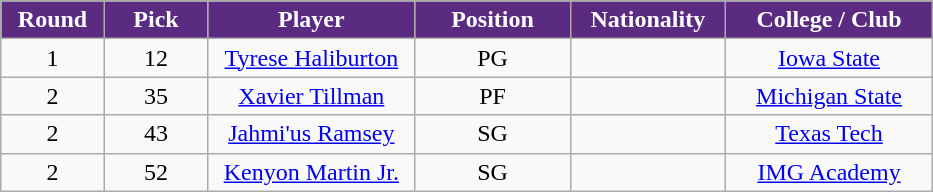<table class="wikitable sortable sortable">
<tr>
<th style="background:#5b2b82; color:white" width="10%">Round</th>
<th style="background:#5b2b82; color:white"  width="10%">Pick</th>
<th style="background:#5b2b82; color:white"  width="20%">Player</th>
<th style="background:#5b2b82; color:white" width="15%">Position</th>
<th style="background:#5b2b82; color:white" width="15%">Nationality</th>
<th style="background:#5b2b82; color:white" width="20%">College / Club</th>
</tr>
<tr style="text-align: center">
<td>1</td>
<td>12</td>
<td><a href='#'>Tyrese Haliburton</a></td>
<td>PG</td>
<td></td>
<td><a href='#'>Iowa State</a></td>
</tr>
<tr style="text-align: center">
<td>2</td>
<td>35</td>
<td><a href='#'>Xavier Tillman</a></td>
<td>PF</td>
<td></td>
<td><a href='#'>Michigan State</a></td>
</tr>
<tr style="text-align: center">
<td>2</td>
<td>43</td>
<td><a href='#'>Jahmi'us Ramsey</a></td>
<td>SG</td>
<td></td>
<td><a href='#'>Texas Tech</a></td>
</tr>
<tr style="text-align: center">
<td>2</td>
<td>52</td>
<td><a href='#'>Kenyon Martin Jr.</a></td>
<td>SG</td>
<td></td>
<td><a href='#'>IMG Academy</a></td>
</tr>
</table>
